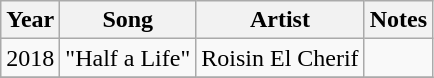<table class="wikitable sortable">
<tr>
<th>Year</th>
<th>Song</th>
<th>Artist</th>
<th class="unsortable">Notes</th>
</tr>
<tr>
<td>2018</td>
<td>"Half a Life"</td>
<td>Roisin El Cherif</td>
<td></td>
</tr>
<tr>
</tr>
</table>
